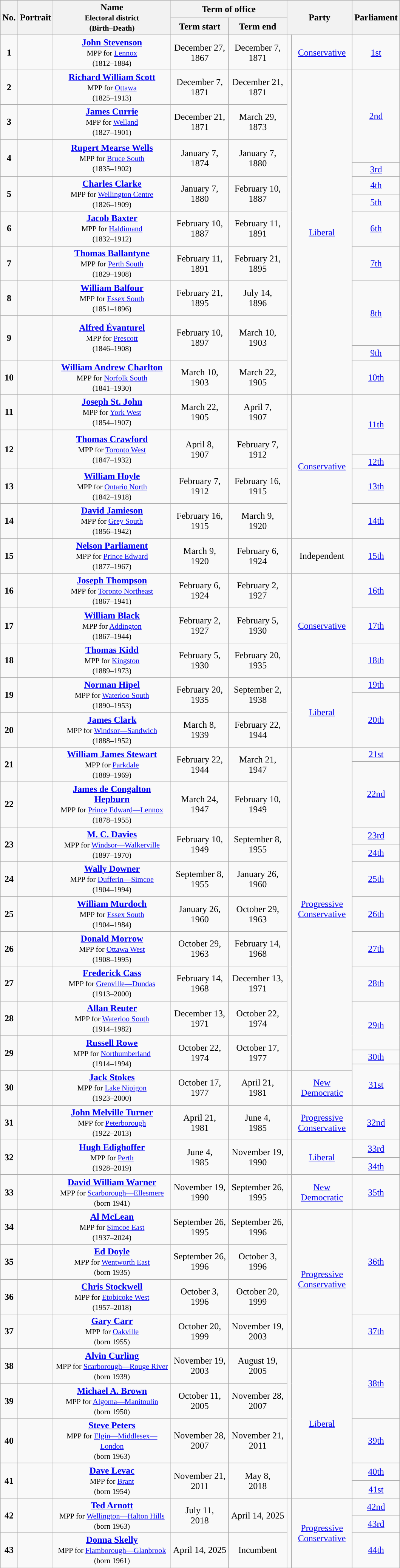<table class="wikitable" style="text-align:center">
<tr>
<th rowspan="2">No.</th>
<th rowspan="2">Portrait</th>
<th rowspan="2" width="200px">Name<br><small>Electoral district<br>(Birth–Death)</small></th>
<th colspan="2">Term of office</th>
<th colspan="2" rowspan="2">Party</th>
<th rowspan="2">Parliament</th>
</tr>
<tr>
<th width="95px">Term start</th>
<th width="95px">Term end</th>
</tr>
<tr>
<td><strong>1</strong></td>
<td></td>
<td><a href='#'><strong>John Stevenson</strong></a><br><small>MPP for <a href='#'>Lennox</a></small><br><small>(1812–1884)</small></td>
<td>December 27,<br>1867</td>
<td>December 7,<br>1871</td>
<td style="width:1px; background:"></td>
<td width="100px"><a href='#'>Conservative</a></td>
<td><a href='#'>1st</a></td>
</tr>
<tr>
<td><strong>2</strong></td>
<td></td>
<td><strong><a href='#'>Richard William Scott</a></strong><br><small>MPP for <a href='#'>Ottawa</a></small><br><small>(1825–1913)</small></td>
<td>December 7,<br>1871</td>
<td>December 21,<br>1871</td>
<td rowspan="12" style="width:1px; background:"></td>
<td rowspan="12"><a href='#'>Liberal</a></td>
<td rowspan="3"><a href='#'>2nd</a></td>
</tr>
<tr>
<td><strong>3</strong></td>
<td></td>
<td><a href='#'><strong>James Currie</strong></a><br><small>MPP for <a href='#'>Welland</a></small><br><small>(1827–1901)</small></td>
<td>December 21,<br>1871</td>
<td>March 29,<br>1873</td>
</tr>
<tr style="height:40px">
<td rowspan="2"><strong>4</strong></td>
<td rowspan="2"></td>
<td rowspan="2"><strong><a href='#'>Rupert Mearse Wells</a></strong><br><small>MPP for <a href='#'>Bruce South</a></small><br><small>(1835–1902)</small></td>
<td rowspan="2">January 7,<br>1874</td>
<td rowspan="2">January 7,<br>1880</td>
</tr>
<tr>
<td><a href='#'>3rd</a></td>
</tr>
<tr>
<td rowspan="2"><strong>5</strong></td>
<td rowspan="2"></td>
<td rowspan="2"><a href='#'><strong>Charles Clarke</strong></a><br><small>MPP for <a href='#'>Wellington Centre</a></small><br><small>(1826–1909)</small></td>
<td rowspan="2">January 7,<br>1880</td>
<td rowspan="2">February 10,<br>1887</td>
<td><a href='#'>4th</a></td>
</tr>
<tr>
<td><a href='#'>5th</a></td>
</tr>
<tr>
<td><strong>6</strong></td>
<td></td>
<td><strong><a href='#'>Jacob Baxter</a></strong><br><small>MPP for <a href='#'>Haldimand</a></small><br><small>(1832–1912)</small></td>
<td>February 10,<br>1887</td>
<td>February 11,<br>1891</td>
<td><a href='#'>6th</a></td>
</tr>
<tr>
<td><strong>7</strong></td>
<td></td>
<td><a href='#'><strong>Thomas Ballantyne</strong></a><br><small>MPP for <a href='#'>Perth South</a></small><br><small>(1829–1908)</small></td>
<td>February 11,<br>1891</td>
<td>February 21,<br>1895</td>
<td><a href='#'>7th</a></td>
</tr>
<tr>
<td><strong>8</strong></td>
<td></td>
<td><a href='#'><strong>William Balfour</strong></a><br><small>MPP for <a href='#'>Essex South</a></small><br><small>(1851–1896)</small></td>
<td>February 21,<br>1895</td>
<td>July 14,<br>1896</td>
<td rowspan="2"><a href='#'>8th</a></td>
</tr>
<tr style="height:53px">
<td rowspan="2"><strong>9</strong></td>
<td rowspan="2"></td>
<td rowspan="2"><strong><a href='#'>Alfred Évanturel</a></strong><br><small>MPP for <a href='#'>Prescott</a></small><br><small>(1846–1908)</small></td>
<td rowspan="2">February 10,<br>1897</td>
<td rowspan="2">March 10,<br>1903</td>
</tr>
<tr>
<td><a href='#'>9th</a></td>
</tr>
<tr>
<td><strong>10</strong></td>
<td></td>
<td><strong><a href='#'>William Andrew Charlton</a></strong><br><small>MPP for <a href='#'>Norfolk South</a></small><br><small>(1841–1930)</small></td>
<td>March 10,<br>1903</td>
<td>March 22,<br>1905</td>
<td><a href='#'>10th</a></td>
</tr>
<tr>
<td><strong>11</strong></td>
<td></td>
<td><strong><a href='#'>Joseph St. John</a></strong><br><small>MPP for <a href='#'>York West</a></small><br><small>(1854–1907)</small></td>
<td>March 22,<br>1905</td>
<td>April 7,<br>1907</td>
<td rowspan="5" style="width:1px; background:"></td>
<td rowspan="5"><a href='#'>Conservative</a></td>
<td rowspan="2"><a href='#'>11th</a></td>
</tr>
<tr style="height:44px">
<td rowspan="2"><strong>12</strong></td>
<td rowspan="2"></td>
<td rowspan="2"><a href='#'><strong>Thomas Crawford</strong></a><br><small>MPP for <a href='#'>Toronto West</a></small><br><small>(1847–1932)</small></td>
<td rowspan="2">April 8,<br>1907</td>
<td rowspan="2">February 7,<br>1912</td>
</tr>
<tr>
<td><a href='#'>12th</a></td>
</tr>
<tr>
<td><strong>13</strong></td>
<td></td>
<td><a href='#'><strong>William Hoyle</strong></a><br><small>MPP for <a href='#'>Ontario North</a></small><br><small>(1842–1918)</small></td>
<td>February 7,<br>1912</td>
<td>February 16,<br>1915</td>
<td><a href='#'>13th</a></td>
</tr>
<tr>
<td><strong>14</strong></td>
<td></td>
<td><a href='#'><strong>David Jamieson</strong></a><br><small>MPP for <a href='#'>Grey South</a></small><br><small>(1856–1942)</small></td>
<td>February 16,<br>1915</td>
<td>March 9,<br>1920</td>
<td><a href='#'>14th</a></td>
</tr>
<tr>
<td><strong>15</strong></td>
<td></td>
<td><strong><a href='#'>Nelson Parliament</a></strong><br><small>MPP for <a href='#'>Prince Edward</a></small><br><small>(1877–1967)</small></td>
<td>March 9,<br>1920</td>
<td>February 6,<br>1924</td>
<td style="width:1px; background:"></td>
<td>Independent</td>
<td><a href='#'>15th</a></td>
</tr>
<tr>
<td><strong>16</strong></td>
<td></td>
<td><strong><a href='#'>Joseph Thompson</a></strong><br><small>MPP for <a href='#'>Toronto Northeast</a></small><br><small>(1867–1941)</small></td>
<td>February 6,<br>1924</td>
<td>February 2,<br>1927</td>
<td rowspan="3" style="width:1px; background:"></td>
<td rowspan="3"><a href='#'>Conservative</a></td>
<td><a href='#'>16th</a></td>
</tr>
<tr>
<td><strong>17</strong></td>
<td></td>
<td><a href='#'><strong>William Black</strong></a><br><small>MPP for <a href='#'>Addington</a></small><br><small>(1867–1944)</small></td>
<td>February 2,<br>1927</td>
<td>February 5,<br>1930</td>
<td><a href='#'>17th</a></td>
</tr>
<tr>
<td><strong>18</strong></td>
<td></td>
<td><a href='#'><strong>Thomas Kidd</strong></a><br><small>MPP for <a href='#'>Kingston</a></small><br><small>(1889–1973)</small></td>
<td>February 5,<br>1930</td>
<td>February 20,<br>1935</td>
<td><a href='#'>18th</a></td>
</tr>
<tr>
<td rowspan="2"><strong>19</strong></td>
<td rowspan="2"></td>
<td rowspan="2"><strong><a href='#'>Norman Hipel</a></strong><br><small>MPP for <a href='#'>Waterloo South</a></small><br><small>(1890–1953)</small></td>
<td rowspan="2">February 20,<br>1935</td>
<td rowspan="2">September 2,<br>1938</td>
<td rowspan="3" style="width:1px; background:"></td>
<td rowspan="3"><a href='#'>Liberal</a></td>
<td><a href='#'>19th</a></td>
</tr>
<tr>
<td rowspan="2"><a href='#'>20th</a></td>
</tr>
<tr>
<td><strong>20</strong></td>
<td></td>
<td><strong><a href='#'>James Clark</a></strong><br><small>MPP for <a href='#'>Windsor—Sandwich</a></small><br><small>(1888–1952)</small></td>
<td>March 8,<br>1939</td>
<td>February 22,<br>1944</td>
</tr>
<tr>
<td rowspan="2"><strong>21</strong></td>
<td rowspan="2"></td>
<td rowspan="2"><strong><a href='#'>William James Stewart</a></strong><br><small>MPP for <a href='#'>Parkdale</a></small><br><small>(1889–1969)</small></td>
<td rowspan="2">February 22,<br>1944</td>
<td rowspan="2">March 21,<br>1947</td>
<td rowspan="13" style="width:1px; background:"></td>
<td rowspan="13"><a href='#'>Progressive Conservative</a></td>
<td><a href='#'>21st</a></td>
</tr>
<tr>
<td rowspan="2"><a href='#'>22nd</a></td>
</tr>
<tr>
<td><strong>22</strong></td>
<td></td>
<td><strong><a href='#'>James de Congalton Hepburn</a></strong><br><small>MPP for <a href='#'>Prince Edward—Lennox</a></small><br><small>(1878–1955)</small></td>
<td>March 24,<br>1947</td>
<td>February 10,<br>1949</td>
</tr>
<tr>
<td rowspan="2"><strong>23</strong></td>
<td rowspan="2"></td>
<td rowspan="2"><a href='#'><strong>M. C. Davies</strong></a><br><small>MPP for <a href='#'>Windsor—Walkerville</a></small><br><small>(1897–1970)</small></td>
<td rowspan="2">February 10,<br>1949</td>
<td rowspan="2">September 8,<br>1955</td>
<td><a href='#'>23rd</a></td>
</tr>
<tr>
<td><a href='#'>24th</a></td>
</tr>
<tr>
<td><strong>24</strong></td>
<td></td>
<td><strong><a href='#'>Wally Downer</a></strong><br><small>MPP for <a href='#'>Dufferin—Simcoe</a></small><br><small>(1904–1994)</small></td>
<td>September 8,<br>1955</td>
<td>January 26,<br>1960</td>
<td><a href='#'>25th</a></td>
</tr>
<tr>
<td><strong>25</strong></td>
<td></td>
<td><a href='#'><strong>William Murdoch</strong></a><br><small>MPP for <a href='#'>Essex South</a></small><br><small>(1904–1984)</small></td>
<td>January 26,<br>1960</td>
<td>October 29,<br>1963</td>
<td><a href='#'>26th</a></td>
</tr>
<tr>
<td><strong>26</strong></td>
<td></td>
<td><strong><a href='#'>Donald Morrow</a></strong><br><small>MPP for <a href='#'>Ottawa West</a></small><br><small>(1908–1995)</small></td>
<td>October 29,<br>1963</td>
<td>February 14,<br>1968</td>
<td><a href='#'>27th</a></td>
</tr>
<tr>
<td><strong>27</strong></td>
<td></td>
<td><strong><a href='#'>Frederick Cass</a></strong><br><small>MPP for <a href='#'>Grenville—Dundas</a></small><br><small>(1913–2000)</small></td>
<td>February 14,<br>1968</td>
<td>December 13,<br>1971</td>
<td><a href='#'>28th</a></td>
</tr>
<tr>
<td><strong>28</strong></td>
<td></td>
<td><strong><a href='#'>Allan Reuter</a></strong><br><small>MPP for <a href='#'>Waterloo South</a></small><br><small>(1914–1982)</small></td>
<td>December 13,<br>1971</td>
<td>October 22,<br>1974</td>
<td rowspan="2"><a href='#'>29th</a></td>
</tr>
<tr style="height:25px">
<td rowspan="3"><strong>29</strong></td>
<td rowspan="3"></td>
<td rowspan="3"><strong><a href='#'>Russell Rowe</a></strong><br><small>MPP for <a href='#'>Northumberland</a></small><br><small>(1914–1994)</small></td>
<td rowspan="3">October 22,<br>1974</td>
<td rowspan="3">October 17,<br>1977</td>
</tr>
<tr>
<td><a href='#'>30th</a></td>
</tr>
<tr>
<td rowspan="2"><a href='#'>31st</a></td>
</tr>
<tr>
<td><strong>30</strong></td>
<td></td>
<td><a href='#'><strong>Jack Stokes</strong></a><br><small>MPP for <a href='#'>Lake Nipigon</a></small><br><small>(1923–2000)</small></td>
<td>October 17,<br>1977</td>
<td>April 21,<br>1981</td>
<td style="width:1px; background:"></td>
<td><a href='#'>New Democratic</a></td>
</tr>
<tr>
<td><strong>31</strong></td>
<td></td>
<td><strong><a href='#'>John Melville Turner</a></strong><br><small>MPP for <a href='#'>Peterborough</a></small><br><small>(1922–2013)</small></td>
<td>April 21,<br>1981</td>
<td>June 4,<br>1985</td>
<td style="width:1px; background:"></td>
<td><a href='#'>Progressive Conservative</a></td>
<td><a href='#'>32nd</a></td>
</tr>
<tr>
<td rowspan="2"><strong>32</strong></td>
<td rowspan="2"></td>
<td rowspan="2"><strong><a href='#'>Hugh Edighoffer</a></strong><br><small>MPP for <a href='#'>Perth</a></small><br><small>(1928–2019)</small></td>
<td rowspan="2">June 4,<br>1985</td>
<td rowspan="2">November 19,<br>1990</td>
<td rowspan="2" style="width:1px; background:"></td>
<td rowspan="2"><a href='#'>Liberal</a></td>
<td><a href='#'>33rd</a></td>
</tr>
<tr>
<td><a href='#'>34th</a></td>
</tr>
<tr>
<td><strong>33</strong></td>
<td></td>
<td><strong><a href='#'>David William Warner</a></strong><br><small>MPP for <a href='#'>Scarborough—Ellesmere</a></small><br><small>(born 1941)</small></td>
<td>November 19,<br>1990</td>
<td>September 26,<br>1995</td>
<td style="width:1px; background:"></td>
<td><a href='#'>New Democratic</a></td>
<td><a href='#'>35th</a></td>
</tr>
<tr>
<td><strong>34</strong></td>
<td></td>
<td><strong><a href='#'>Al McLean</a></strong><br><small>MPP for <a href='#'>Simcoe East</a></small><br><small>(1937–2024)</small></td>
<td>September 26,<br>1995</td>
<td>September 26,<br>1996</td>
<td rowspan="4" style="width:1px; background:"></td>
<td rowspan="4"><a href='#'>Progressive Conservative</a></td>
<td rowspan="3"><a href='#'>36th</a></td>
</tr>
<tr>
<td><strong>35</strong></td>
<td></td>
<td><a href='#'><strong>Ed Doyle</strong></a><br><small>MPP for <a href='#'>Wentworth East</a></small><br><small>(born 1935)</small></td>
<td>September 26,<br>1996</td>
<td>October 3,<br>1996</td>
</tr>
<tr>
<td><strong>36</strong></td>
<td></td>
<td><strong><a href='#'>Chris Stockwell</a></strong><br><small>MPP for <a href='#'>Etobicoke West</a></small><br><small>(1957–2018)</small></td>
<td>October 3,<br>1996</td>
<td>October 20,<br>1999</td>
</tr>
<tr>
<td><strong>37</strong></td>
<td></td>
<td><a href='#'><strong>Gary Carr</strong></a><br><small>MPP for <a href='#'>Oakville</a></small><br><small>(born 1955)</small></td>
<td>October 20,<br>1999</td>
<td>November 19,<br>2003</td>
<td><a href='#'>37th</a></td>
</tr>
<tr>
<td><strong>38</strong></td>
<td></td>
<td><strong><a href='#'>Alvin Curling</a></strong><br><small>MPP for <a href='#'>Scarborough—Rouge River</a></small><br><small>(born 1939)</small></td>
<td>November 19,<br>2003</td>
<td>August 19,<br>2005</td>
<td rowspan="5" style="width:1px; background:"></td>
<td rowspan="5"><a href='#'>Liberal</a></td>
<td rowspan="2"><a href='#'>38th</a></td>
</tr>
<tr>
<td><strong>39</strong></td>
<td></td>
<td><a href='#'><strong>Michael A. Brown</strong></a><br><small>MPP for <a href='#'>Algoma—Manitoulin</a></small><br><small>(born 1950)</small></td>
<td>October 11,<br>2005</td>
<td>November 28,<br>2007</td>
</tr>
<tr>
<td><strong>40</strong></td>
<td></td>
<td><a href='#'><strong>Steve Peters</strong></a><br><small>MPP for <a href='#'>Elgin—Middlesex—London</a></small><br><small>(born 1963)</small></td>
<td>November 28,<br>2007</td>
<td>November 21,<br>2011</td>
<td><a href='#'>39th</a></td>
</tr>
<tr>
<td rowspan="2"><strong>41</strong></td>
<td rowspan="2"></td>
<td rowspan="2"><strong><a href='#'>Dave Levac</a></strong><br><small>MPP for <a href='#'>Brant</a></small><br><small>(born 1954)</small></td>
<td rowspan="2">November 21,<br>2011</td>
<td rowspan="2">May 8,<br>2018</td>
<td><a href='#'>40th</a></td>
</tr>
<tr>
<td><a href='#'>41st</a></td>
</tr>
<tr>
<td rowspan="2"><strong>42</strong></td>
<td rowspan="2"></td>
<td rowspan="2"><strong><a href='#'>Ted Arnott</a></strong><br><small>MPP for <a href='#'>Wellington—Halton Hills</a></small><br><small>(born 1963)</small></td>
<td rowspan="2">July 11,<br>2018</td>
<td rowspan="2">April 14, 2025</td>
<td rowspan="3" style="width:1px; background:"></td>
<td rowspan="3"><a href='#'>Progressive Conservative</a></td>
<td><a href='#'>42nd</a></td>
</tr>
<tr>
<td><a href='#'>43rd</a></td>
</tr>
<tr>
<td><strong>43</strong></td>
<td></td>
<td><a href='#'><strong>Donna Skelly</strong></a><br><small>MPP for <a href='#'>Flamborough—Glanbrook</a></small><br><small>(born 1961)</small></td>
<td>April 14, 2025</td>
<td>Incumbent</td>
<td><a href='#'>44th</a></td>
</tr>
</table>
